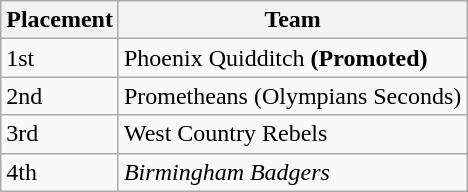<table class="wikitable">
<tr>
<th>Placement</th>
<th>Team</th>
</tr>
<tr>
<td>1st</td>
<td>Phoenix Quidditch <strong>(Promoted)</strong></td>
</tr>
<tr>
<td>2nd</td>
<td>Prometheans (Olympians Seconds)</td>
</tr>
<tr>
<td>3rd</td>
<td>West Country Rebels</td>
</tr>
<tr>
<td>4th</td>
<td><em>Birmingham Badgers</em></td>
</tr>
</table>
